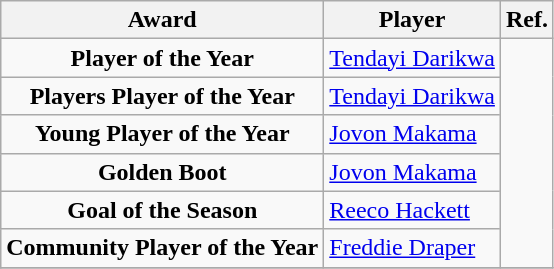<table class="wikitable" style="text-align:left">
<tr>
<th>Award</th>
<th>Player</th>
<th>Ref.</th>
</tr>
<tr>
<td align=center><strong>Player of the Year</strong></td>
<td> <a href='#'>Tendayi Darikwa</a></td>
<td rowspan="6"></td>
</tr>
<tr>
<td align=center><strong>Players Player of the Year</strong></td>
<td> <a href='#'>Tendayi Darikwa</a></td>
</tr>
<tr>
<td align=center><strong>Young Player of the Year</strong></td>
<td> <a href='#'>Jovon Makama</a></td>
</tr>
<tr>
<td align=center><strong>Golden Boot</strong></td>
<td> <a href='#'>Jovon Makama</a></td>
</tr>
<tr>
<td align=center><strong>Goal of the Season</strong></td>
<td> <a href='#'>Reeco Hackett</a></td>
</tr>
<tr>
<td align=center><strong>Community Player of the Year</strong></td>
<td> <a href='#'>Freddie Draper</a></td>
</tr>
<tr>
</tr>
</table>
